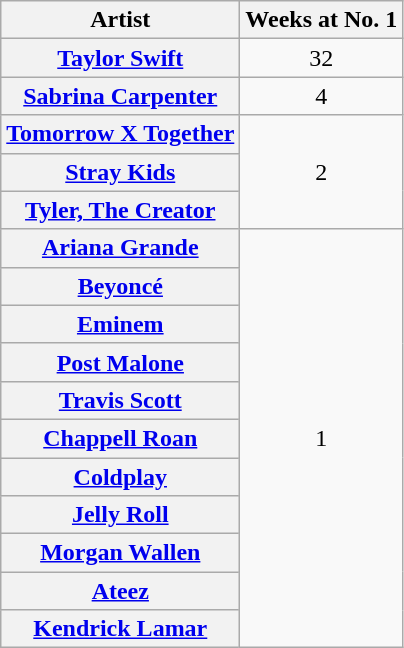<table class="wikitable sortable plainrowheaders" style="text-align:center;">
<tr>
<th scope="col">Artist</th>
<th scope="col">Weeks at No. 1</th>
</tr>
<tr>
<th scope="row"><a href='#'>Taylor Swift</a></th>
<td>32</td>
</tr>
<tr>
<th scope="row"><a href='#'>Sabrina Carpenter</a></th>
<td>4</td>
</tr>
<tr>
<th scope="row"><a href='#'>Tomorrow X Together</a></th>
<td rowspan="3">2</td>
</tr>
<tr>
<th scope="row"><a href='#'>Stray Kids</a></th>
</tr>
<tr>
<th scope="row"><a href='#'>Tyler, The Creator</a></th>
</tr>
<tr>
<th scope="row"><a href='#'>Ariana Grande</a></th>
<td rowspan="11">1</td>
</tr>
<tr>
<th scope="row"><a href='#'>Beyoncé</a></th>
</tr>
<tr>
<th scope="row"><a href='#'>Eminem</a></th>
</tr>
<tr>
<th scope="row"><a href='#'>Post Malone</a></th>
</tr>
<tr>
<th scope="row"><a href='#'>Travis Scott</a></th>
</tr>
<tr>
<th scope="row"><a href='#'>Chappell Roan</a></th>
</tr>
<tr>
<th scope="row"><a href='#'>Coldplay</a></th>
</tr>
<tr>
<th scope="row"><a href='#'>Jelly Roll</a></th>
</tr>
<tr>
<th scope="row"><a href='#'>Morgan Wallen</a></th>
</tr>
<tr>
<th scope="row"><a href='#'>Ateez</a></th>
</tr>
<tr>
<th scope="row"><a href='#'>Kendrick Lamar</a></th>
</tr>
</table>
